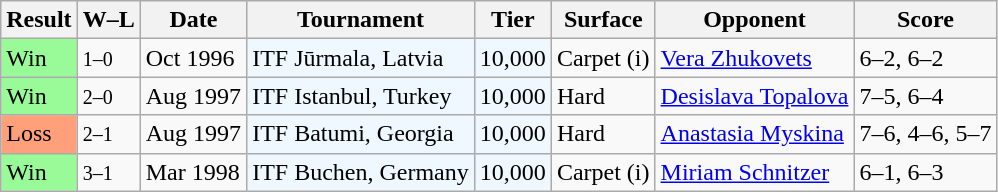<table class="wikitable sortable">
<tr>
<th>Result</th>
<th class=unsortable>W–L</th>
<th>Date</th>
<th>Tournament</th>
<th>Tier</th>
<th>Surface</th>
<th>Opponent</th>
<th class=unsortable>Score</th>
</tr>
<tr>
<td style="background:#98fb98;">Win</td>
<td><small>1–0</small></td>
<td>Oct 1996</td>
<td bgcolor=f0f8ff>ITF Jūrmala, Latvia</td>
<td bgcolor=f0f8ff>10,000</td>
<td>Carpet (i)</td>
<td> <a href='#'>Vera Zhukovets</a></td>
<td>6–2, 6–2</td>
</tr>
<tr>
<td style="background:#98fb98;">Win</td>
<td><small>2–0</small></td>
<td>Aug 1997</td>
<td bgcolor=f0f8ff>ITF Istanbul, Turkey</td>
<td bgcolor=f0f8ff>10,000</td>
<td>Hard</td>
<td> <a href='#'>Desislava Topalova</a></td>
<td>7–5, 6–4</td>
</tr>
<tr>
<td style="background:#ffa07a;">Loss</td>
<td><small>2–1</small></td>
<td>Aug 1997</td>
<td bgcolor=f0f8ff>ITF Batumi, Georgia</td>
<td bgcolor=f0f8ff>10,000</td>
<td>Hard</td>
<td> <a href='#'>Anastasia Myskina</a></td>
<td>7–6, 4–6, 5–7</td>
</tr>
<tr>
<td style="background:#98fb98;">Win</td>
<td><small>3–1</small></td>
<td>Mar 1998</td>
<td bgcolor=f0f8ff>ITF Buchen, Germany</td>
<td bgcolor=f0f8ff>10,000</td>
<td>Carpet (i)</td>
<td> <a href='#'>Miriam Schnitzer</a></td>
<td>6–1, 6–3</td>
</tr>
</table>
